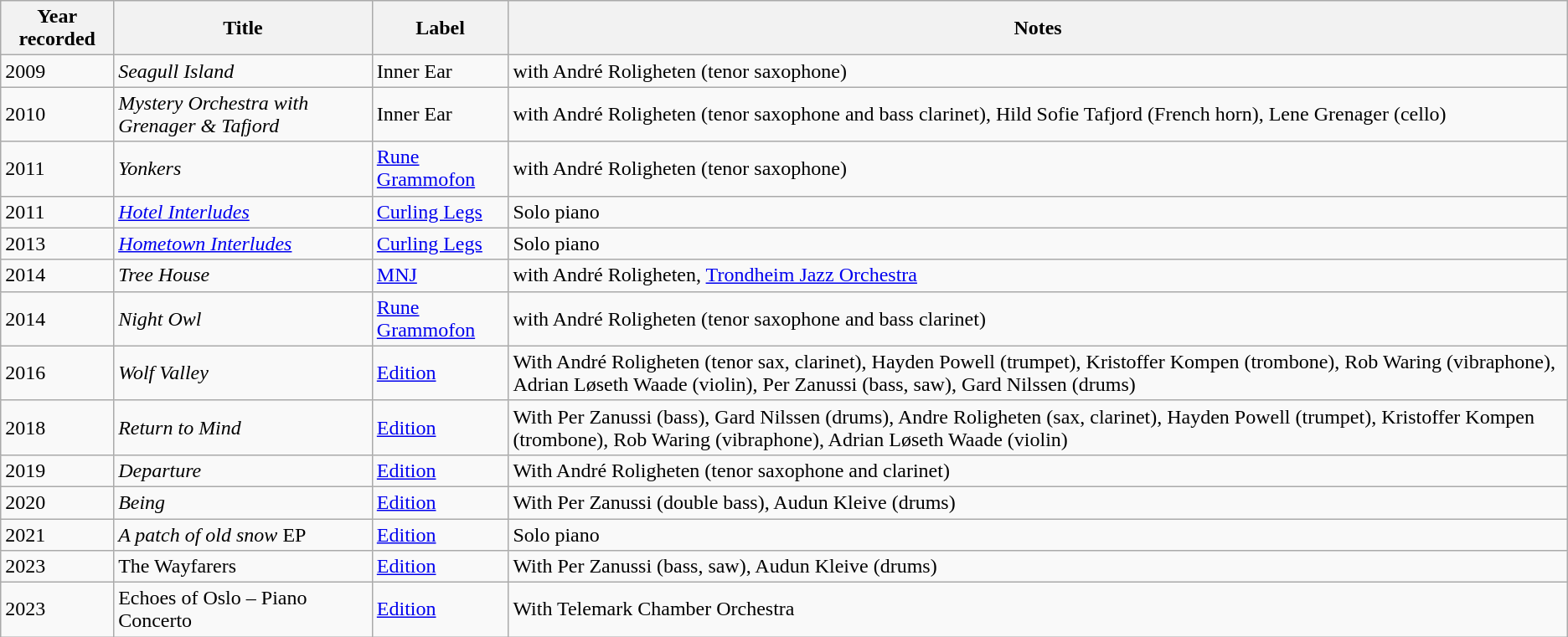<table class="wikitable sortable">
<tr>
<th>Year recorded</th>
<th>Title</th>
<th>Label</th>
<th>Notes</th>
</tr>
<tr>
<td>2009</td>
<td><em>Seagull Island</em></td>
<td>Inner Ear</td>
<td>with André Roligheten (tenor saxophone)</td>
</tr>
<tr>
<td>2010</td>
<td><em>Mystery Orchestra with Grenager & Tafjord</em></td>
<td>Inner Ear</td>
<td>with André Roligheten (tenor saxophone and bass clarinet), Hild Sofie Tafjord (French horn), Lene Grenager (cello)</td>
</tr>
<tr>
<td>2011</td>
<td><em>Yonkers</em></td>
<td><a href='#'>Rune Grammofon</a></td>
<td>with André Roligheten (tenor saxophone)</td>
</tr>
<tr>
<td>2011</td>
<td><em><a href='#'>Hotel Interludes</a></em></td>
<td><a href='#'>Curling Legs</a></td>
<td>Solo piano</td>
</tr>
<tr>
<td>2013</td>
<td><em><a href='#'>Hometown Interludes</a></em></td>
<td><a href='#'>Curling Legs</a></td>
<td>Solo piano</td>
</tr>
<tr>
<td>2014</td>
<td><em>Tree House</em></td>
<td><a href='#'>MNJ</a></td>
<td>with André Roligheten, <a href='#'>Trondheim Jazz Orchestra</a></td>
</tr>
<tr>
<td>2014</td>
<td><em>Night Owl</em></td>
<td><a href='#'>Rune Grammofon</a></td>
<td>with André Roligheten (tenor saxophone and bass clarinet)</td>
</tr>
<tr>
<td>2016</td>
<td><em>Wolf Valley</em></td>
<td><a href='#'>Edition</a></td>
<td>With André Roligheten (tenor sax, clarinet), Hayden Powell (trumpet), Kristoffer Kompen (trombone), Rob Waring (vibraphone), Adrian Løseth Waade (violin), Per Zanussi (bass, saw), Gard Nilssen (drums)</td>
</tr>
<tr>
<td>2018</td>
<td><em>Return to Mind</em></td>
<td><a href='#'>Edition</a></td>
<td>With Per Zanussi (bass), Gard Nilssen (drums), Andre Roligheten (sax, clarinet), Hayden Powell (trumpet), Kristoffer Kompen (trombone), Rob Waring (vibraphone), Adrian Løseth Waade (violin)</td>
</tr>
<tr>
<td>2019</td>
<td><em>Departure</em></td>
<td><a href='#'>Edition</a></td>
<td>With André Roligheten (tenor saxophone and clarinet)</td>
</tr>
<tr>
<td>2020</td>
<td><em>Being</em></td>
<td><a href='#'>Edition</a></td>
<td>With Per Zanussi (double bass), Audun Kleive (drums)</td>
</tr>
<tr>
<td>2021</td>
<td><em>A patch of old snow</em> EP</td>
<td><a href='#'>Edition</a></td>
<td>Solo piano</td>
</tr>
<tr>
<td>2023</td>
<td>The Wayfarers</td>
<td><a href='#'>Edition</a></td>
<td>With Per Zanussi (bass, saw), Audun Kleive (drums)</td>
</tr>
<tr>
<td>2023</td>
<td>Echoes of Oslo – Piano Concerto</td>
<td><a href='#'>Edition</a></td>
<td>With Telemark Chamber Orchestra</td>
</tr>
</table>
